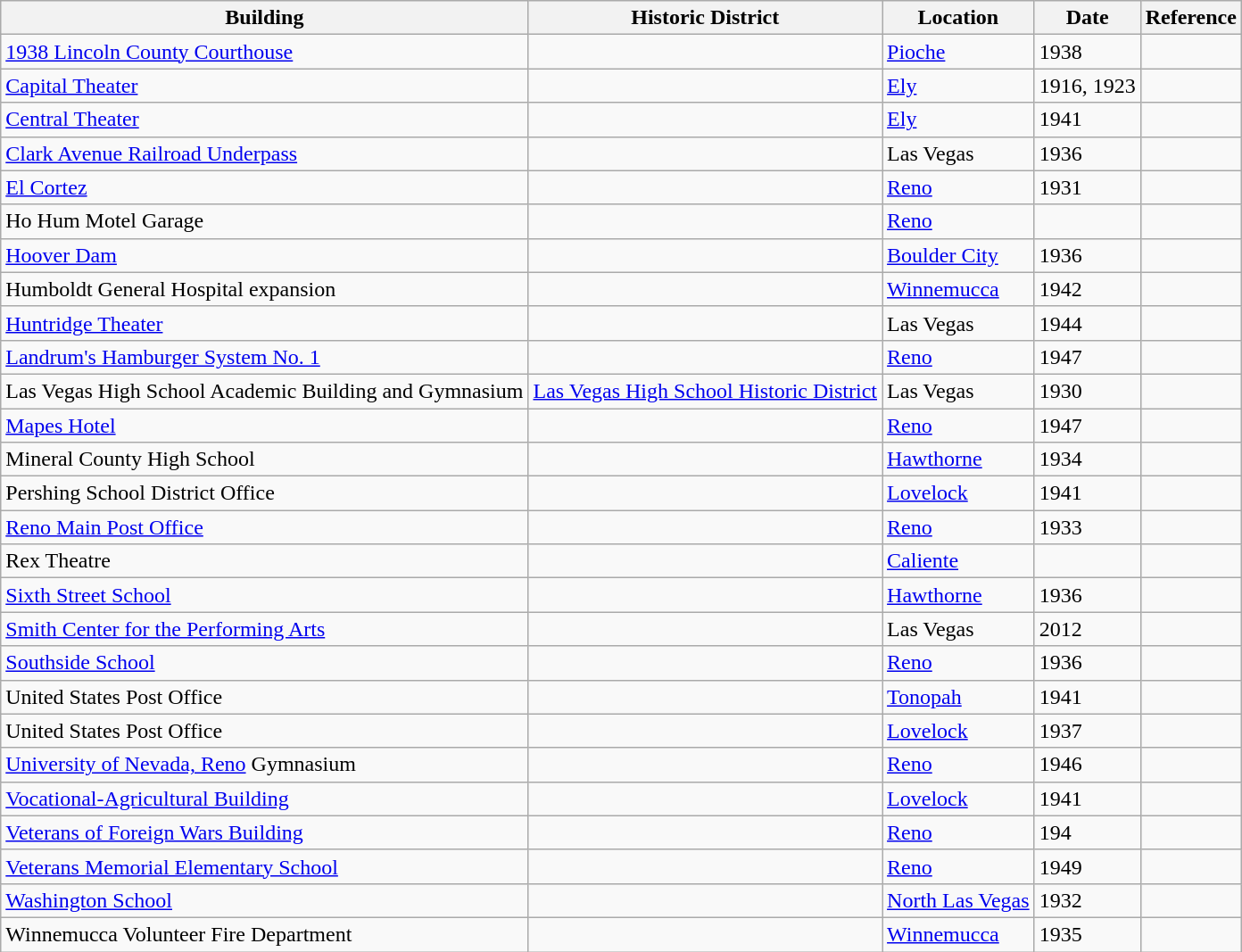<table class="wikitable sortable">
<tr>
<th>Building</th>
<th>Historic District</th>
<th>Location</th>
<th>Date</th>
<th>Reference</th>
</tr>
<tr>
<td><a href='#'>1938 Lincoln County Courthouse</a></td>
<td></td>
<td><a href='#'>Pioche</a></td>
<td>1938</td>
<td></td>
</tr>
<tr>
<td><a href='#'>Capital Theater</a></td>
<td></td>
<td><a href='#'>Ely</a></td>
<td>1916, 1923</td>
<td></td>
</tr>
<tr>
<td><a href='#'>Central Theater</a></td>
<td></td>
<td><a href='#'>Ely</a></td>
<td>1941</td>
<td></td>
</tr>
<tr>
<td><a href='#'>Clark Avenue Railroad Underpass</a></td>
<td></td>
<td>Las Vegas</td>
<td>1936</td>
<td></td>
</tr>
<tr>
<td><a href='#'>El Cortez</a></td>
<td></td>
<td><a href='#'>Reno</a></td>
<td>1931</td>
<td></td>
</tr>
<tr>
<td>Ho Hum Motel Garage</td>
<td></td>
<td><a href='#'>Reno</a></td>
<td></td>
<td></td>
</tr>
<tr>
<td><a href='#'>Hoover Dam</a></td>
<td></td>
<td><a href='#'>Boulder City</a></td>
<td>1936</td>
<td></td>
</tr>
<tr>
<td>Humboldt General Hospital expansion</td>
<td></td>
<td><a href='#'>Winnemucca</a></td>
<td>1942</td>
<td></td>
</tr>
<tr>
<td><a href='#'>Huntridge Theater</a></td>
<td></td>
<td>Las Vegas</td>
<td>1944</td>
<td></td>
</tr>
<tr>
<td><a href='#'>Landrum's Hamburger System No. 1</a></td>
<td></td>
<td><a href='#'>Reno</a></td>
<td>1947</td>
<td></td>
</tr>
<tr>
<td>Las Vegas High School Academic Building and Gymnasium</td>
<td><a href='#'>Las Vegas High School Historic District</a></td>
<td>Las Vegas</td>
<td>1930</td>
<td></td>
</tr>
<tr>
<td><a href='#'>Mapes Hotel</a></td>
<td></td>
<td><a href='#'>Reno</a></td>
<td>1947</td>
<td></td>
</tr>
<tr>
<td>Mineral County High School</td>
<td></td>
<td><a href='#'>Hawthorne</a></td>
<td>1934</td>
<td></td>
</tr>
<tr>
<td>Pershing School District Office</td>
<td></td>
<td><a href='#'>Lovelock</a></td>
<td>1941</td>
<td></td>
</tr>
<tr>
<td><a href='#'>Reno Main Post Office</a></td>
<td></td>
<td><a href='#'>Reno</a></td>
<td>1933</td>
<td></td>
</tr>
<tr>
<td>Rex Theatre</td>
<td></td>
<td><a href='#'>Caliente</a></td>
<td></td>
<td></td>
</tr>
<tr>
<td><a href='#'>Sixth Street School</a></td>
<td></td>
<td><a href='#'>Hawthorne</a></td>
<td>1936</td>
<td></td>
</tr>
<tr>
<td><a href='#'>Smith Center for the Performing Arts</a></td>
<td></td>
<td>Las Vegas</td>
<td>2012</td>
<td></td>
</tr>
<tr>
<td><a href='#'>Southside School</a></td>
<td></td>
<td><a href='#'>Reno</a></td>
<td>1936</td>
<td></td>
</tr>
<tr>
<td>United States Post Office</td>
<td></td>
<td><a href='#'>Tonopah</a></td>
<td>1941</td>
<td></td>
</tr>
<tr>
<td>United States Post Office</td>
<td></td>
<td><a href='#'>Lovelock</a></td>
<td>1937</td>
<td></td>
</tr>
<tr>
<td><a href='#'>University of Nevada, Reno</a> Gymnasium</td>
<td></td>
<td><a href='#'>Reno</a></td>
<td>1946</td>
<td></td>
</tr>
<tr>
<td><a href='#'>Vocational-Agricultural Building</a></td>
<td></td>
<td><a href='#'>Lovelock</a></td>
<td>1941</td>
<td></td>
</tr>
<tr>
<td><a href='#'>Veterans of Foreign Wars Building</a></td>
<td></td>
<td><a href='#'>Reno</a></td>
<td>194</td>
<td></td>
</tr>
<tr>
<td><a href='#'>Veterans Memorial Elementary School</a></td>
<td></td>
<td><a href='#'>Reno</a></td>
<td>1949</td>
<td></td>
</tr>
<tr>
<td><a href='#'>Washington School</a></td>
<td></td>
<td><a href='#'>North Las Vegas</a></td>
<td>1932</td>
<td></td>
</tr>
<tr>
<td>Winnemucca Volunteer Fire Department</td>
<td></td>
<td><a href='#'>Winnemucca</a></td>
<td>1935</td>
<td></td>
</tr>
</table>
